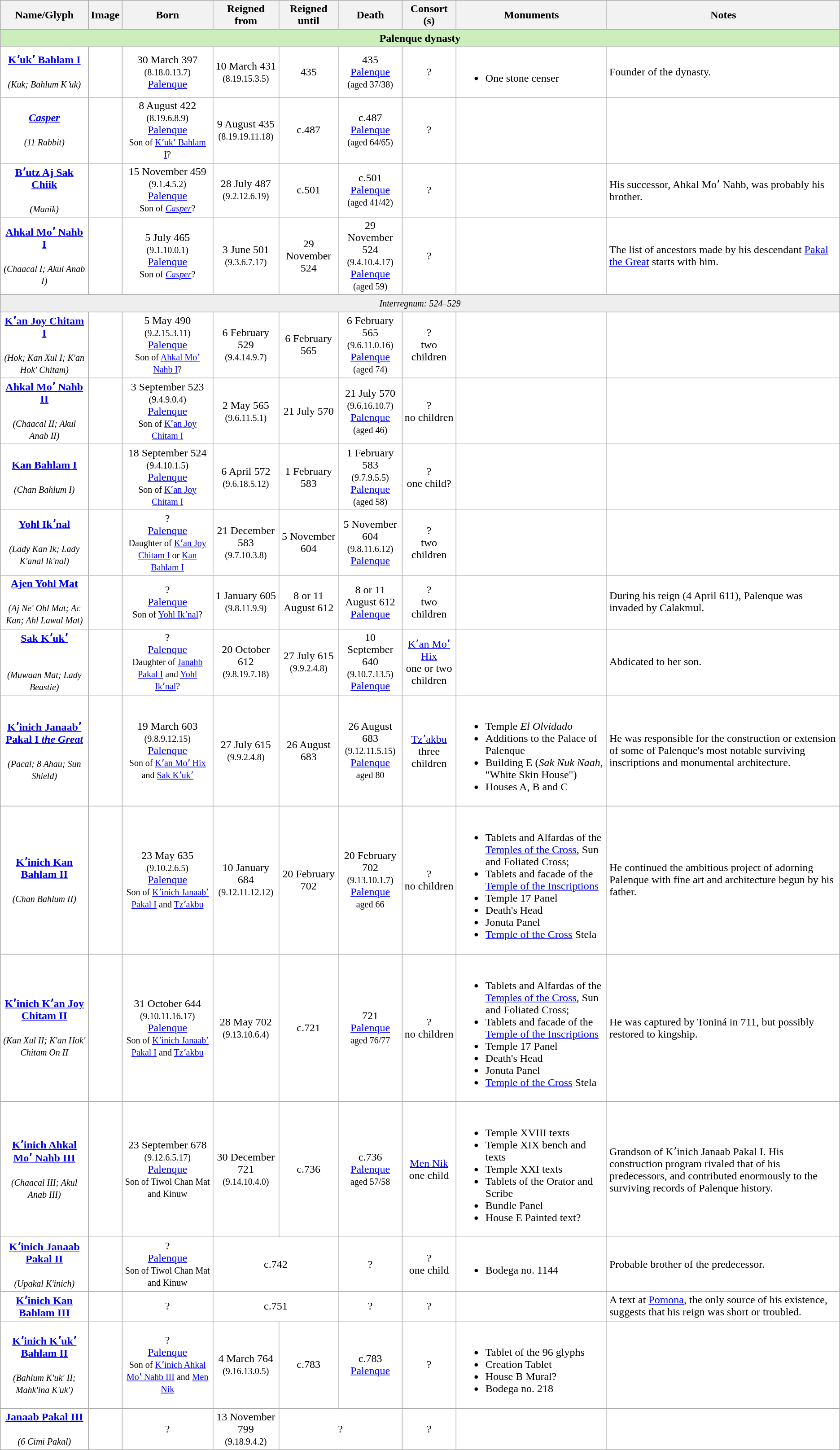<table class="wikitable">
<tr>
<th>Name/Glyph</th>
<th>Image</th>
<th>Born</th>
<th>Reigned from</th>
<th>Reigned until</th>
<th>Death</th>
<th>Consort (s)</th>
<th>Monuments</th>
<th>Notes</th>
</tr>
<tr bgcolor=#ceb>
<td align="center" colspan="9"><strong>Palenque dynasty</strong></td>
</tr>
<tr bgcolor=#fff>
<td align="center"><strong><a href='#'>Kʼukʼ Bahlam I</a></strong><br><br><em><small>(Kuk; Bahlum Kʼuk)</small></em></td>
<td align="center"></td>
<td align="center">30 March 397<br><small>(8.18.0.13.7)</small><br><a href='#'>Palenque</a></td>
<td align="center">10 March 431<br><small>(8.19.15.3.5)</small></td>
<td align="center">435</td>
<td align="center">435<br><a href='#'>Palenque</a><br><small>(aged 37/38)</small></td>
<td align="center">?</td>
<td><br><ul><li>One stone censer</li></ul></td>
<td>Founder of the dynasty.</td>
</tr>
<tr bgcolor=#fff>
<td align="center"><strong><a href='#'><em>Casper</em></a></strong><br><br><em><small>(11 Rabbit)</small></em></td>
<td align="center"></td>
<td align="center">8 August 422<br><small>(8.19.6.8.9)</small><br><a href='#'>Palenque</a><br><small>Son of <a href='#'>Kʼukʼ Bahlam I</a>?</small></td>
<td align="center">9 August 435<br><small>(8.19.19.11.18)</small></td>
<td align="center">c.487</td>
<td align="center">c.487<br><a href='#'>Palenque</a><br><small>(aged 64/65)</small></td>
<td align="center">?</td>
<td></td>
<td></td>
</tr>
<tr bgcolor=#fff>
<td align="center"><strong><a href='#'>Bʼutz Aj Sak Chiik</a></strong><br><br><em><small>(Manik)</small></em></td>
<td align="center"></td>
<td align="center">15 November 459<br><small>(9.1.4.5.2)</small><br><a href='#'>Palenque</a><br><small>Son of <a href='#'><em>Casper</em></a>?</small></td>
<td align="center">28 July 487<br><small>(9.2.12.6.19)</small></td>
<td align="center">c.501</td>
<td align="center">c.501<br><a href='#'>Palenque</a><br><small>(aged 41/42)</small></td>
<td align="center">?</td>
<td></td>
<td>His successor, Ahkal Moʼ Nahb, was probably his brother.</td>
</tr>
<tr bgcolor=#fff>
<td align="center"><strong><a href='#'>Ahkal Moʼ Nahb I</a></strong><br><br><em><small>(Chaacal I; Akul Anab I)</small></em></td>
<td align="center"></td>
<td align="center">5 July 465<br><small>(9.1.10.0.1)</small><br><a href='#'>Palenque</a><br><small>Son of <a href='#'><em>Casper</em></a>?</small></td>
<td align="center">3 June 501<br><small>(9.3.6.7.17)</small></td>
<td align="center">29 November 524</td>
<td align="center">29 November 524<br><small>(9.4.10.4.17)</small><br><a href='#'>Palenque</a><br><small>(aged 59)</small></td>
<td align="center">?</td>
<td></td>
<td>The list of ancestors made by his descendant <a href='#'>Pakal the Great</a> starts with him.</td>
</tr>
<tr bgcolor=#eee>
<td align="center" colspan="9"><small><em>Interregnum: 524–529</em></small></td>
</tr>
<tr bgcolor=#fff>
<td align="center"><strong><a href='#'>Kʼan Joy Chitam I</a></strong><br><br><small><em>(Hok; Kan Xul I; K'an Hok' Chitam)</em></small></td>
<td align="center"></td>
<td align="center">5 May 490<br><small>(9.2.15.3.11)</small><br><a href='#'>Palenque</a><br><small>Son of <a href='#'>Ahkal Moʼ Nahb I</a>?</small></td>
<td align="center">6 February 529<br><small>(9.4.14.9.7)</small></td>
<td align="center">6 February 565</td>
<td align="center">6 February 565<br><small>(9.6.11.0.16)</small><br><a href='#'>Palenque</a><br><small>(aged 74)</small></td>
<td align="center">?<br>two children</td>
<td></td>
<td></td>
</tr>
<tr bgcolor=#fff>
<td align="center"><strong><a href='#'>Ahkal Moʼ Nahb II</a></strong><br><br><em><small>(Chaacal II; Akul Anab II)</small></em></td>
<td align="center"></td>
<td align="center">3 September 523<br><small>(9.4.9.0.4)</small><br><a href='#'>Palenque</a><br><small>Son of <a href='#'>Kʼan Joy Chitam I</a></small></td>
<td align="center">2 May 565<br><small>(9.6.11.5.1)</small></td>
<td align="center">21 July 570</td>
<td align="center">21 July 570<br><small>(9.6.16.10.7)</small><br><a href='#'>Palenque</a><br><small>(aged 46)</small></td>
<td align="center">?<br>no children</td>
<td></td>
<td></td>
</tr>
<tr bgcolor=#fff>
<td align="center"><strong><a href='#'>Kan Bahlam I</a></strong><br><br><small><em>(Chan Bahlum I)</em></small></td>
<td align="center"></td>
<td align="center">18 September 524<br><small>(9.4.10.1.5)</small><br><a href='#'>Palenque</a><br><small>Son of <a href='#'>Kʼan Joy Chitam I</a></small></td>
<td align="center">6 April 572<br><small>(9.6.18.5.12)</small></td>
<td align="center">1 February 583</td>
<td align="center">1 February 583<br><small>(9.7.9.5.5)</small><br><a href='#'>Palenque</a><br><small>(aged 58)</small></td>
<td align="center">?<br>one child?</td>
<td></td>
<td></td>
</tr>
<tr bgcolor=#fff>
<td align="center"><strong><a href='#'>Yohl Ikʼnal</a></strong><br><br><small><em>(Lady Kan Ik; Lady K'anal Ik'nal)</em></small></td>
<td align="center"></td>
<td align="center">?<br><a href='#'>Palenque</a><br><small>Daughter of <a href='#'>Kʼan Joy Chitam I</a> or <a href='#'>Kan Bahlam I</a></small></td>
<td align="center">21 December 583<br><small>(9.7.10.3.8)</small></td>
<td align="center">5 November 604</td>
<td align="center">5 November 604<br><small>(9.8.11.6.12)</small><br><a href='#'>Palenque</a></td>
<td align="center">?<br>two children</td>
<td></td>
<td></td>
</tr>
<tr bgcolor=#fff>
<td align="center"><strong><a href='#'>Ajen Yohl Mat</a></strong><br><br><small><em>(Aj Ne' Ohl Mat; Ac Kan; Ahl Lawal Mat)</em></small></td>
<td align="center"></td>
<td align="center">?<br><a href='#'>Palenque</a><br><small>Son of <a href='#'>Yohl Ikʼnal</a>?</small></td>
<td align="center">1 January 605<br><small>(9.8.11.9.9)</small></td>
<td align="center">8 or 11 August 612</td>
<td align="center">8 or 11 August 612<br><a href='#'>Palenque</a></td>
<td align="center">?<br>two children</td>
<td></td>
<td>During his reign (4 April 611), Palenque was invaded by Calakmul.</td>
</tr>
<tr bgcolor=#fff>
<td align="center"><strong><a href='#'>Sak Kʼukʼ</a></strong><br><br><br><small><em>(Muwaan Mat; Lady Beastie)</em></small></td>
<td align="center"></td>
<td align="center">?<br><a href='#'>Palenque</a><br><small>Daughter of <a href='#'>Janahb Pakal I</a> and <a href='#'>Yohl Ikʼnal</a>?</small></td>
<td align="center">20 October 612<br><small>(9.8.19.7.18)</small></td>
<td align="center">27 July 615<br><small>(9.9.2.4.8)</small></td>
<td align="center">10 September 640<br><small>(9.10.7.13.5)</small><br><a href='#'>Palenque</a></td>
<td align="center"><a href='#'>Kʼan Moʼ Hix</a><br>one or two children</td>
<td></td>
<td>Abdicated to her son.</td>
</tr>
<tr bgcolor=#fff>
<td align="center"><strong><a href='#'>Kʼinich Janaabʼ Pakal I <em>the Great</em></a></strong><br><br><small><em>(Pacal; 8 Ahau; Sun Shield)</em></small></td>
<td align="center"></td>
<td align="center">19 March 603<br><small>(9.8.9.12.15)</small><br><a href='#'>Palenque</a><br><small>Son of <a href='#'>Kʼan Moʼ Hix</a> and <a href='#'>Sak Kʼukʼ</a></small></td>
<td align="center">27 July 615<br><small>(9.9.2.4.8)</small></td>
<td align="center">26 August 683</td>
<td align="center">26 August 683<br><small>(9.12.11.5.15)</small><br><a href='#'>Palenque</a><br><small>aged 80</small></td>
<td align="center"><a href='#'>Tzʼakbu</a><br>three children</td>
<td><br><ul><li>Temple <em>El Olvidado</em></li><li>Additions to the Palace of Palenque</li><li>Building E (<em>Sak Nuk Naah</em>, "White Skin House")</li><li>Houses A, B and C</li></ul></td>
<td>He was responsible for the construction or extension of some of Palenque's most notable surviving inscriptions and monumental architecture.</td>
</tr>
<tr bgcolor=#fff>
<td align="center"><strong><a href='#'>Kʼinich Kan Bahlam II</a></strong><br><br><small><em>(Chan Bahlum II)</em></small></td>
<td align="center"></td>
<td align="center">23 May 635<br><small>(9.10.2.6.5)</small><br><a href='#'>Palenque</a><br><small>Son of <a href='#'>Kʼinich Janaabʼ Pakal I</a> and <a href='#'>Tzʼakbu</a></small></td>
<td align="center">10 January 684<br><small>(9.12.11.12.12)</small></td>
<td align="center">20 February 702</td>
<td align="center">20 February 702<br><small>(9.13.10.1.7)</small><br><a href='#'>Palenque</a><br><small>aged 66</small></td>
<td align="center">?<br>no children</td>
<td><br><ul><li>Tablets and Alfardas of the <a href='#'>Temples of the Cross</a>, Sun and Foliated Cross;</li><li>Tablets and facade of the <a href='#'>Temple of the Inscriptions</a></li><li>Temple 17 Panel</li><li>Death's Head</li><li>Jonuta Panel</li><li><a href='#'>Temple of the Cross</a> Stela</li></ul></td>
<td>He continued the ambitious project of adorning Palenque with fine art and architecture begun by his father.</td>
</tr>
<tr bgcolor=#fff>
<td align="center"><strong><a href='#'>Kʼinich Kʼan Joy Chitam II</a></strong><br><br><small><em>(Kan Xul II; K'an Hok' Chitam On II</em></small></td>
<td align="center"></td>
<td align="center">31 October 644<br><small>(9.10.11.16.17)</small><br><a href='#'>Palenque</a><br><small>Son of <a href='#'>Kʼinich Janaabʼ Pakal I</a> and <a href='#'>Tzʼakbu</a></small></td>
<td align="center">28 May 702<br><small>(9.13.10.6.4)</small></td>
<td align="center">c.721</td>
<td align="center">721<br><a href='#'>Palenque</a><br><small>aged 76/77</small></td>
<td align="center">?<br>no children</td>
<td><br><ul><li>Tablets and Alfardas of the <a href='#'>Temples of the Cross</a>, Sun and Foliated Cross;</li><li>Tablets and facade of the <a href='#'>Temple of the Inscriptions</a></li><li>Temple 17 Panel</li><li>Death's Head</li><li>Jonuta Panel</li><li><a href='#'>Temple of the Cross</a> Stela</li></ul></td>
<td>He was captured by Toniná in 711, but possibly restored to kingship.</td>
</tr>
<tr bgcolor=#fff>
<td align="center"><strong><a href='#'>Kʼinich Ahkal Moʼ Nahb III</a></strong><br><br><small><em>(Chaacal III; Akul Anab III)</em></small></td>
<td align="center"></td>
<td align="center">23 September 678<br><small>(9.12.6.5.17)</small><br><a href='#'>Palenque</a><br><small>Son of Tiwol Chan Mat and Kinuw</small></td>
<td align="center">30 December 721<br><small>(9.14.10.4.0)</small></td>
<td align="center">c.736</td>
<td align="center">c.736<br><a href='#'>Palenque</a><br><small>aged 57/58</small></td>
<td align="center"><a href='#'>Men Nik</a><br>one child</td>
<td><br><ul><li>Temple XVIII texts</li><li>Temple XIX bench and texts</li><li>Temple XXI texts</li><li>Tablets of the Orator and Scribe</li><li>Bundle Panel</li><li>House E Painted text?</li></ul></td>
<td>Grandson of Kʼinich Janaab Pakal I. His construction program rivaled that of his predecessors, and contributed enormously to the surviving records of Palenque history.</td>
</tr>
<tr bgcolor=#fff>
<td align="center"><strong><a href='#'>Kʼinich Janaab Pakal II</a></strong><br><br><small><em>(Upakal K'inich)</em></small></td>
<td align="center"></td>
<td align="center">?<br><a href='#'>Palenque</a><br><small>Son of Tiwol Chan Mat and Kinuw</small></td>
<td align="center" colspan="2">c.742</td>
<td align="center">?</td>
<td align="center">?<br>one child</td>
<td><br><ul><li>Bodega no. 1144</li></ul></td>
<td>Probable brother of the predecessor.</td>
</tr>
<tr bgcolor=#fff>
<td align="center"><strong><a href='#'>Kʼinich Kan Bahlam III</a></strong><br></td>
<td align="center"></td>
<td align="center">?</td>
<td align="center" colspan="2">c.751</td>
<td align="center">?</td>
<td align="center">?</td>
<td></td>
<td>A text at <a href='#'>Pomona</a>, the only source of his existence, suggests that his reign was short or troubled.</td>
</tr>
<tr bgcolor=#fff>
<td align="center"><strong><a href='#'>Kʼinich Kʼukʼ Bahlam II</a></strong><br><br><small><em>(Bahlum K'uk' II; Mahk'ina K'uk')</em></small></td>
<td align="center"></td>
<td align="center">?<br><a href='#'>Palenque</a><br><small>Son of <a href='#'>Kʼinich Ahkal Moʼ Nahb III</a> and <a href='#'>Men Nik</a></small></td>
<td align="center">4 March 764<br><small>(9.16.13.0.5)</small></td>
<td align="center">c.783</td>
<td align="center">c.783<br><a href='#'>Palenque</a></td>
<td align="center">?</td>
<td><br><ul><li>Tablet of the 96 glyphs</li><li>Creation Tablet</li><li>House B Mural?</li><li>Bodega no. 218</li></ul></td>
<td></td>
</tr>
<tr bgcolor=#fff>
<td align="center"><strong><a href='#'>Janaab Pakal III</a></strong><br><br><small><em>(6 Cimi Pakal)</em></small></td>
<td align="center"></td>
<td align="center">?</td>
<td align="center">13 November 799<br><small>(9.18.9.4.2)</small></td>
<td align="center" colspan="2">?</td>
<td align="center">?</td>
<td></td>
<td></td>
</tr>
</table>
